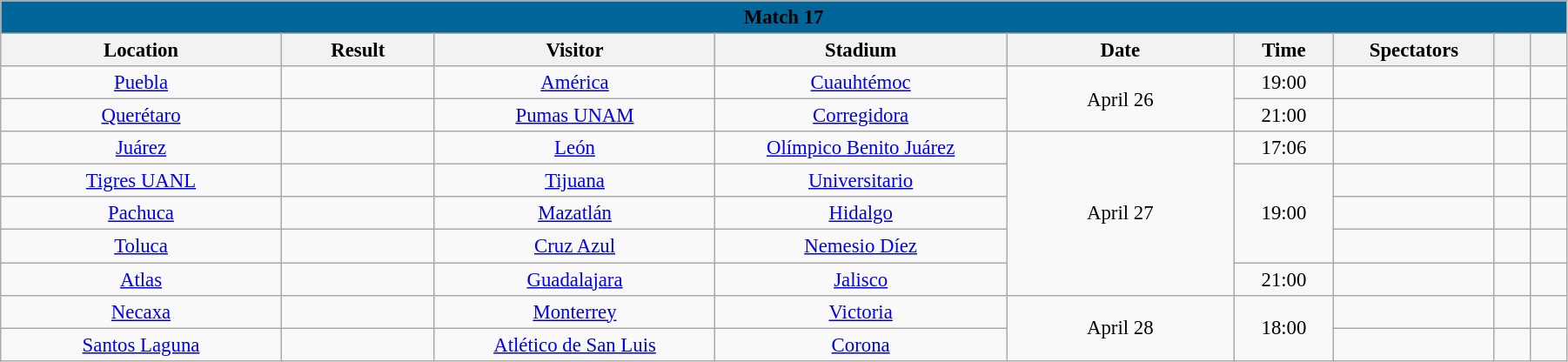<table class="wikitable mw-collapsible mw-collapsed" style="font-size:95%; text-align: center; width: 95%;">
<tr>
<th colspan="9" style=" background: #006699 " width="100%;" align="center"><b>Match 17</b></th>
</tr>
<tr>
<th width="125">Location</th>
<th width="65">Result</th>
<th width="125">Visitor</th>
<th width="130">Stadium</th>
<th width="100">Date</th>
<th width="40">Time</th>
<th width="50">Spectators</th>
<th width="10"></th>
<th width="10"></th>
</tr>
<tr aling="center">
<td><a href='#'>Puebla</a></td>
<td></td>
<td><a href='#'>América</a></td>
<td><a href='#'>Cuauhtémoc</a></td>
<td rowspan="2">April 26</td>
<td>19:00</td>
<td></td>
<td></td>
<td></td>
</tr>
<tr aling="center">
<td><a href='#'>Querétaro</a></td>
<td></td>
<td><a href='#'>Pumas UNAM</a></td>
<td><a href='#'>Corregidora</a></td>
<td>21:00</td>
<td></td>
<td></td>
<td></td>
</tr>
<tr aling="center">
<td><a href='#'>Juárez</a></td>
<td></td>
<td><a href='#'>León</a></td>
<td><a href='#'>Olímpico Benito Juárez</a></td>
<td rowspan="5">April 27</td>
<td>17:06</td>
<td></td>
<td></td>
<td></td>
</tr>
<tr aling="center">
<td><a href='#'>Tigres UANL</a></td>
<td></td>
<td><a href='#'>Tijuana</a></td>
<td><a href='#'>Universitario</a></td>
<td rowspan="3">19:00</td>
<td></td>
<td></td>
<td></td>
</tr>
<tr aling="center">
<td><a href='#'>Pachuca</a></td>
<td></td>
<td><a href='#'>Mazatlán</a></td>
<td><a href='#'>Hidalgo</a></td>
<td></td>
<td></td>
<td></td>
</tr>
<tr aling="center">
<td><a href='#'>Toluca</a></td>
<td></td>
<td><a href='#'>Cruz Azul</a></td>
<td><a href='#'>Nemesio Díez</a></td>
<td></td>
<td></td>
<td></td>
</tr>
<tr aling="center">
<td><a href='#'>Atlas</a></td>
<td></td>
<td><a href='#'>Guadalajara</a></td>
<td><a href='#'>Jalisco</a></td>
<td>21:00</td>
<td></td>
<td></td>
<td></td>
</tr>
<tr aling="center">
<td><a href='#'>Necaxa</a></td>
<td></td>
<td><a href='#'>Monterrey</a></td>
<td><a href='#'>Victoria</a></td>
<td rowspan="2">April 28</td>
<td rowspan="2">18:00</td>
<td></td>
<td></td>
<td></td>
</tr>
<tr aling="center">
<td><a href='#'>Santos Laguna</a></td>
<td></td>
<td><a href='#'>Atlético de San Luis</a></td>
<td><a href='#'>Corona</a></td>
<td></td>
<td></td>
<td></td>
</tr>
</table>
